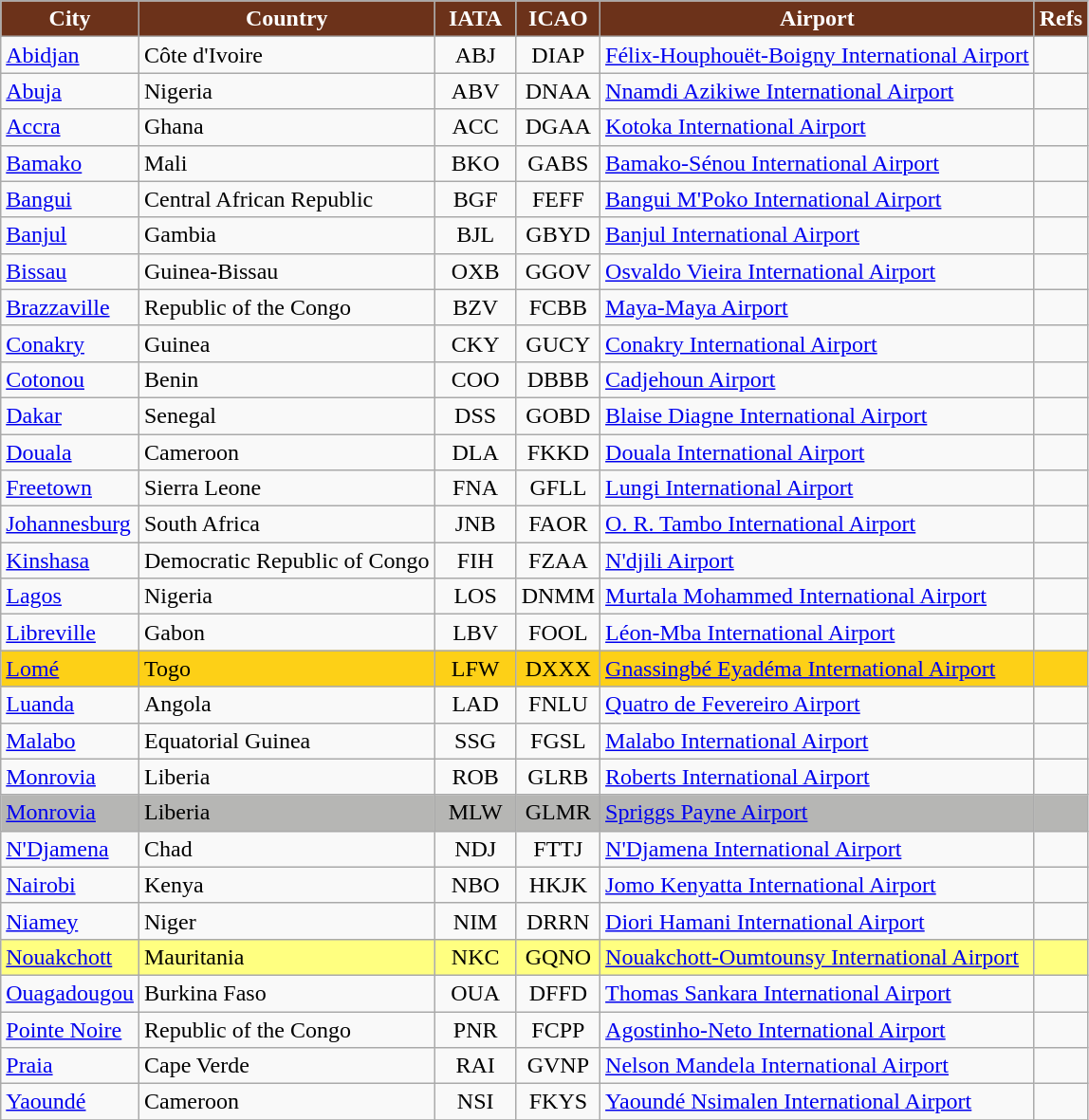<table class="sortable wikitable toccolours">
<tr>
<th style="background-color:#6C321A;color: white">City</th>
<th style="background-color:#6C321A;color: white">Country</th>
<th style="background-color:#6C321A;color: white;width:50px;">IATA</th>
<th style="background-color:#6C321A;color: white;width:50px;">ICAO</th>
<th style="background-color:#6C321A;color: white">Airport</th>
<th style="background-color:#6C321A;color: white" class="unsortable">Refs</th>
</tr>
<tr>
<td><a href='#'>Abidjan</a></td>
<td>Côte d'Ivoire</td>
<td align=center>ABJ</td>
<td align=center>DIAP</td>
<td><a href='#'>Félix-Houphouët-Boigny International Airport</a></td>
<td align=center></td>
</tr>
<tr>
<td><a href='#'>Abuja</a></td>
<td>Nigeria</td>
<td align=center>ABV</td>
<td align=center>DNAA</td>
<td><a href='#'>Nnamdi Azikiwe International Airport</a></td>
<td align=center></td>
</tr>
<tr>
<td><a href='#'>Accra</a></td>
<td>Ghana</td>
<td align=center>ACC</td>
<td align=center>DGAA</td>
<td><a href='#'>Kotoka International Airport</a></td>
<td align=center></td>
</tr>
<tr>
<td><a href='#'>Bamako</a></td>
<td>Mali</td>
<td align=center>BKO</td>
<td align=center>GABS</td>
<td><a href='#'>Bamako-Sénou International Airport</a></td>
<td align=center></td>
</tr>
<tr>
<td><a href='#'>Bangui</a></td>
<td>Central African Republic</td>
<td align=center>BGF</td>
<td align=center>FEFF</td>
<td><a href='#'>Bangui M'Poko International Airport</a></td>
<td align=center></td>
</tr>
<tr>
<td><a href='#'>Banjul</a></td>
<td>Gambia</td>
<td align=center>BJL</td>
<td align=center>GBYD</td>
<td><a href='#'>Banjul International Airport</a></td>
<td align=center></td>
</tr>
<tr>
<td><a href='#'>Bissau</a></td>
<td>Guinea-Bissau</td>
<td align=center>OXB</td>
<td align=center>GGOV</td>
<td><a href='#'>Osvaldo Vieira International Airport</a></td>
<td align=center></td>
</tr>
<tr>
<td><a href='#'>Brazzaville</a></td>
<td>Republic of the Congo</td>
<td align=center>BZV</td>
<td align=center>FCBB</td>
<td><a href='#'>Maya-Maya Airport</a></td>
<td align=center></td>
</tr>
<tr>
<td><a href='#'>Conakry</a></td>
<td>Guinea</td>
<td align=center>CKY</td>
<td align=center>GUCY</td>
<td><a href='#'>Conakry International Airport</a></td>
<td align=center></td>
</tr>
<tr>
<td><a href='#'>Cotonou</a></td>
<td>Benin</td>
<td align=center>COO</td>
<td align=center>DBBB</td>
<td><a href='#'>Cadjehoun Airport</a></td>
<td align=center></td>
</tr>
<tr>
<td><a href='#'>Dakar</a></td>
<td>Senegal</td>
<td align=center>DSS</td>
<td align=center>GOBD</td>
<td><a href='#'>Blaise Diagne International Airport</a></td>
<td align=center></td>
</tr>
<tr>
<td><a href='#'>Douala</a></td>
<td>Cameroon</td>
<td align=center>DLA</td>
<td align=center>FKKD</td>
<td><a href='#'>Douala International Airport</a></td>
<td align=center></td>
</tr>
<tr>
<td><a href='#'>Freetown</a></td>
<td>Sierra Leone</td>
<td align=center>FNA</td>
<td align=center>GFLL</td>
<td><a href='#'>Lungi International Airport</a></td>
<td align=center></td>
</tr>
<tr>
<td><a href='#'>Johannesburg</a></td>
<td>South Africa</td>
<td align=center>JNB</td>
<td align=center>FAOR</td>
<td><a href='#'>O. R. Tambo International Airport</a></td>
<td align=center></td>
</tr>
<tr>
<td><a href='#'>Kinshasa</a></td>
<td>Democratic Republic of Congo</td>
<td align=center>FIH</td>
<td align=center>FZAA</td>
<td><a href='#'>N'djili Airport</a></td>
<td align=center></td>
</tr>
<tr>
<td><a href='#'>Lagos</a></td>
<td>Nigeria</td>
<td align=center>LOS</td>
<td align=center>DNMM</td>
<td><a href='#'>Murtala Mohammed International Airport</a></td>
<td align=center></td>
</tr>
<tr>
<td><a href='#'>Libreville</a></td>
<td>Gabon</td>
<td align=center>LBV</td>
<td align=center>FOOL</td>
<td><a href='#'>Léon-Mba International Airport</a></td>
<td align=center></td>
</tr>
<tr style="background-color:#FDD017">
<td><a href='#'>Lomé</a></td>
<td>Togo</td>
<td align=center>LFW</td>
<td align=center>DXXX</td>
<td><a href='#'>Gnassingbé Eyadéma International Airport</a></td>
<td align=center></td>
</tr>
<tr>
<td><a href='#'>Luanda</a></td>
<td>Angola</td>
<td align=center>LAD</td>
<td align=center>FNLU</td>
<td><a href='#'>Quatro de Fevereiro Airport</a></td>
<td align=center></td>
</tr>
<tr>
<td><a href='#'>Malabo</a></td>
<td>Equatorial Guinea</td>
<td align=center>SSG</td>
<td align=center>FGSL</td>
<td><a href='#'>Malabo International Airport</a></td>
<td align=center></td>
</tr>
<tr>
<td><a href='#'>Monrovia</a></td>
<td>Liberia</td>
<td align=center>ROB</td>
<td align=center>GLRB</td>
<td><a href='#'>Roberts International Airport</a></td>
<td align=center></td>
</tr>
<tr style="background-color:#B6B6B4">
<td><a href='#'>Monrovia</a></td>
<td>Liberia</td>
<td align=center>MLW</td>
<td align=center>GLMR</td>
<td><a href='#'>Spriggs Payne Airport</a></td>
<td align=center></td>
</tr>
<tr>
<td><a href='#'>N'Djamena</a></td>
<td>Chad</td>
<td align=center>NDJ</td>
<td align=center>FTTJ</td>
<td><a href='#'>N'Djamena International Airport</a></td>
<td align=center></td>
</tr>
<tr ">
<td><a href='#'>Nairobi</a></td>
<td>Kenya</td>
<td align=center>NBO</td>
<td align=center>HKJK</td>
<td><a href='#'>Jomo Kenyatta International Airport</a> <br></td>
<td align=center></td>
</tr>
<tr>
<td><a href='#'>Niamey</a></td>
<td>Niger</td>
<td align=center>NIM</td>
<td align=center>DRRN</td>
<td><a href='#'>Diori Hamani International Airport</a></td>
<td align=center></td>
</tr>
<tr style="background-color:#FFFF80">
<td><a href='#'>Nouakchott</a></td>
<td>Mauritania</td>
<td align=center>NKC</td>
<td align=center>GQNO</td>
<td><a href='#'>Nouakchott-Oumtounsy International Airport</a></td>
<td align=center></td>
</tr>
<tr>
<td><a href='#'>Ouagadougou</a></td>
<td>Burkina Faso</td>
<td align=center>OUA</td>
<td align=center>DFFD</td>
<td><a href='#'>Thomas Sankara International Airport</a></td>
<td align=center></td>
</tr>
<tr>
<td><a href='#'>Pointe Noire</a></td>
<td>Republic of the Congo</td>
<td align=center>PNR</td>
<td align=center>FCPP</td>
<td><a href='#'>Agostinho-Neto International Airport</a></td>
<td align=center></td>
</tr>
<tr>
<td><a href='#'>Praia</a></td>
<td>Cape Verde</td>
<td align=center>RAI</td>
<td align=center>GVNP</td>
<td><a href='#'>Nelson Mandela International Airport</a></td>
<td align=center></td>
</tr>
<tr>
<td><a href='#'>Yaoundé</a></td>
<td>Cameroon</td>
<td align=center>NSI</td>
<td align=center>FKYS</td>
<td><a href='#'>Yaoundé Nsimalen International Airport</a></td>
<td align=center></td>
</tr>
<tr>
</tr>
</table>
